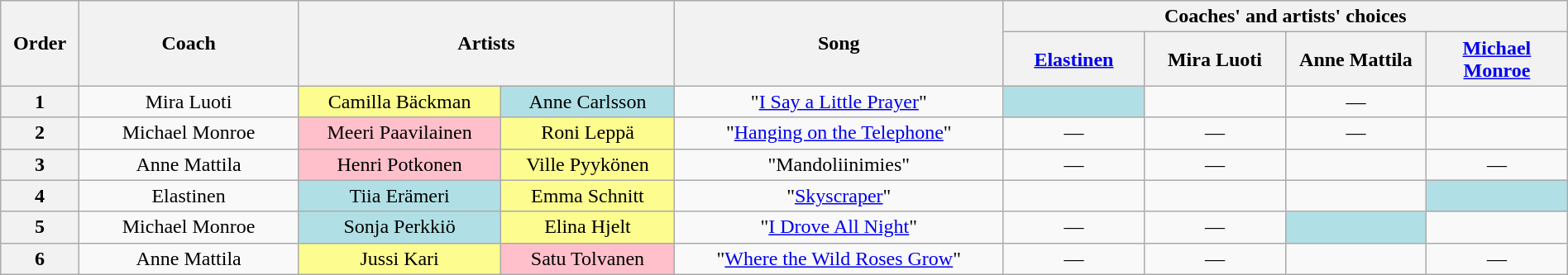<table class="wikitable" style="text-align:center; width:100%;">
<tr>
<th scope="col" style="width:05%;" rowspan=2>Order</th>
<th scope="col" style="width:14%;" rowspan=2>Coach</th>
<th scope="col" style="width:24%;" colspan=2 rowspan=2>Artists</th>
<th scope="col" style="width:21%;" rowspan=2>Song</th>
<th scope="col" style="width:36%;" colspan=4>Coaches' and artists' choices</th>
</tr>
<tr>
<th style="width:09%;"><a href='#'>Elastinen</a></th>
<th style="width:09%;">Mira Luoti</th>
<th style="width:09%;">Anne Mattila</th>
<th style="width:09%;"><a href='#'>Michael Monroe</a></th>
</tr>
<tr>
<th scope="col">1</th>
<td>Mira Luoti</td>
<td style="background:#fdfc8f; text-align:center;">Camilla Bäckman</td>
<td style="background:#B0E0E6; text-align:center;">Anne Carlsson</td>
<td>"<a href='#'>I Say a Little Prayer</a>"</td>
<td style="background:#b0e0e6;"><strong></strong></td>
<td></td>
<td>—</td>
<td><strong></strong></td>
</tr>
<tr>
<th scope="col">2</th>
<td>Michael Monroe</td>
<td style="background:pink; text-align:center;">Meeri Paavilainen</td>
<td style="background:#fdfc8f; text-align:center;">Roni Leppä</td>
<td>"<a href='#'>Hanging on the Telephone</a>"</td>
<td>—</td>
<td>—</td>
<td>—</td>
<td></td>
</tr>
<tr>
<th scope="col">3</th>
<td>Anne Mattila</td>
<td style="background:pink; text-align:center;">Henri Potkonen</td>
<td style="background:#fdfc8f; text-align:center;">Ville Pyykönen</td>
<td>"Mandoliinimies"</td>
<td>—</td>
<td>—</td>
<td></td>
<td>—</td>
</tr>
<tr>
<th scope="col">4</th>
<td>Elastinen</td>
<td style="background:#B0E0E6; text-align:center;">Tiia Erämeri</td>
<td style="background:#fdfc8f; text-align:center;">Emma Schnitt</td>
<td>"<a href='#'>Skyscraper</a>"</td>
<td></td>
<td><strong></strong></td>
<td><strong></strong></td>
<td style="background:#b0e0e6;"><strong></strong></td>
</tr>
<tr>
<th scope="col">5</th>
<td>Michael Monroe</td>
<td style="background:#B0E0E6; text-align:center;">Sonja Perkkiö</td>
<td style="background:#fdfc8f; text-align:center;">Elina Hjelt</td>
<td>"<a href='#'>I Drove All Night</a>"</td>
<td>—</td>
<td>—</td>
<td style="background:#b0e0e6;"><strong></strong></td>
<td></td>
</tr>
<tr>
<th scope="col">6</th>
<td>Anne Mattila</td>
<td style="background:#fdfc8f; text-align:center;">Jussi Kari</td>
<td style="background:pink; text-align:center;">Satu Tolvanen</td>
<td>"<a href='#'>Where the Wild Roses Grow</a>"</td>
<td>—</td>
<td>—</td>
<td></td>
<td>—</td>
</tr>
</table>
